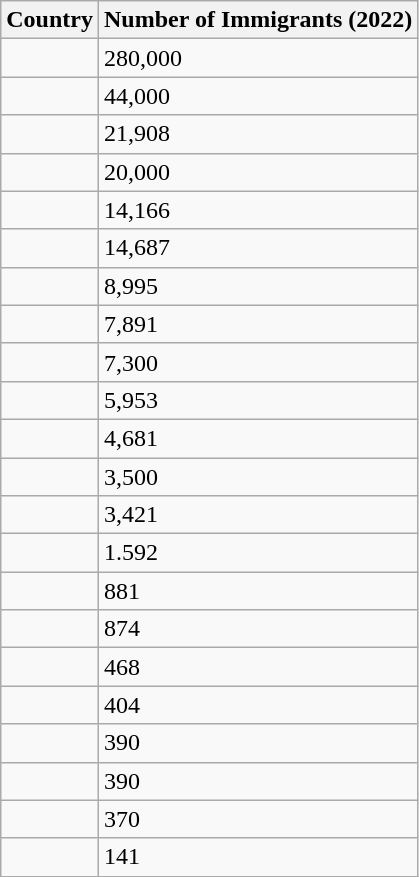<table class="wikitable">
<tr>
<th>Country</th>
<th>Number of Immigrants (2022)</th>
</tr>
<tr>
<td></td>
<td>280,000</td>
</tr>
<tr>
<td></td>
<td>44,000</td>
</tr>
<tr>
<td></td>
<td>21,908</td>
</tr>
<tr>
<td></td>
<td>20,000</td>
</tr>
<tr>
<td></td>
<td>14,166</td>
</tr>
<tr>
<td></td>
<td>14,687</td>
</tr>
<tr>
<td></td>
<td>8,995</td>
</tr>
<tr>
<td></td>
<td>7,891</td>
</tr>
<tr>
<td></td>
<td>7,300</td>
</tr>
<tr>
<td></td>
<td>5,953</td>
</tr>
<tr>
<td></td>
<td>4,681</td>
</tr>
<tr>
<td></td>
<td>3,500</td>
</tr>
<tr>
<td></td>
<td>3,421</td>
</tr>
<tr>
<td></td>
<td>1.592</td>
</tr>
<tr>
<td></td>
<td>881</td>
</tr>
<tr>
<td></td>
<td>874</td>
</tr>
<tr>
<td></td>
<td>468</td>
</tr>
<tr>
<td></td>
<td>404</td>
</tr>
<tr>
<td></td>
<td>390</td>
</tr>
<tr>
<td></td>
<td>390</td>
</tr>
<tr>
<td></td>
<td>370</td>
</tr>
<tr>
<td></td>
<td>141</td>
</tr>
</table>
